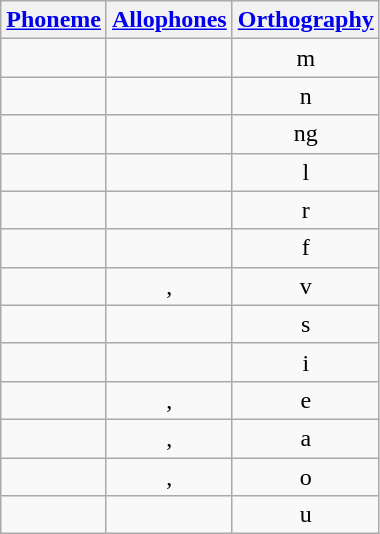<table class="wikitable" style="text-align:center">
<tr>
<th><a href='#'>Phoneme</a></th>
<th><a href='#'>Allophones</a></th>
<th><a href='#'>Orthography</a></th>
</tr>
<tr>
<td></td>
<td></td>
<td>m</td>
</tr>
<tr>
<td></td>
<td></td>
<td>n</td>
</tr>
<tr>
<td></td>
<td></td>
<td>ng</td>
</tr>
<tr>
<td></td>
<td></td>
<td>l</td>
</tr>
<tr>
<td></td>
<td></td>
<td>r</td>
</tr>
<tr>
<td></td>
<td></td>
<td>f</td>
</tr>
<tr>
<td></td>
<td>, </td>
<td>v</td>
</tr>
<tr>
<td></td>
<td></td>
<td>s</td>
</tr>
<tr>
<td></td>
<td></td>
<td>i</td>
</tr>
<tr>
<td></td>
<td>, </td>
<td>e</td>
</tr>
<tr>
<td></td>
<td>, </td>
<td>a</td>
</tr>
<tr>
<td></td>
<td>, </td>
<td>o</td>
</tr>
<tr>
<td></td>
<td></td>
<td>u</td>
</tr>
</table>
